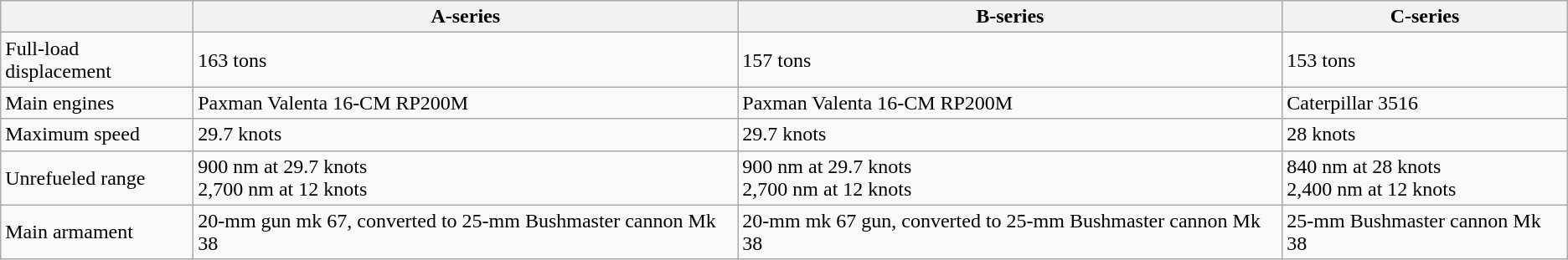<table class="wikitable">
<tr>
<th></th>
<th>A-series</th>
<th>B-series</th>
<th>C-series</th>
</tr>
<tr>
<td>Full-load displacement</td>
<td>163 tons</td>
<td>157 tons</td>
<td>153 tons</td>
</tr>
<tr>
<td>Main engines</td>
<td>Paxman Valenta 16-CM RP200M</td>
<td>Paxman Valenta 16-CM RP200M</td>
<td>Caterpillar 3516</td>
</tr>
<tr>
<td>Maximum speed</td>
<td>29.7 knots</td>
<td>29.7 knots</td>
<td>28 knots</td>
</tr>
<tr>
<td>Unrefueled range</td>
<td>900 nm at 29.7 knots<br>2,700 nm at 12 knots</td>
<td>900 nm at 29.7 knots<br>2,700 nm at 12 knots</td>
<td>840 nm at 28 knots<br>2,400 nm at 12 knots</td>
</tr>
<tr>
<td>Main armament</td>
<td>20-mm gun mk 67, converted to 25-mm Bushmaster cannon Mk 38</td>
<td>20-mm mk 67 gun, converted to 25-mm Bushmaster cannon Mk 38</td>
<td>25-mm Bushmaster cannon Mk 38</td>
</tr>
</table>
